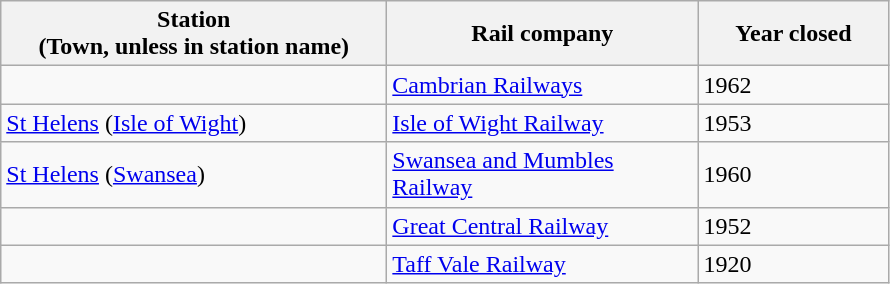<table class="wikitable sortable">
<tr>
<th style="width:250px">Station<br>(Town, unless in station name)</th>
<th style="width:200px">Rail company</th>
<th style="width:120px">Year closed</th>
</tr>
<tr>
<td></td>
<td><a href='#'>Cambrian Railways</a></td>
<td>1962</td>
</tr>
<tr>
<td><a href='#'>St Helens</a> (<a href='#'>Isle of Wight</a>)</td>
<td><a href='#'>Isle of Wight Railway</a></td>
<td>1953</td>
</tr>
<tr>
<td><a href='#'>St Helens</a> (<a href='#'>Swansea</a>)</td>
<td><a href='#'>Swansea and Mumbles Railway</a></td>
<td>1960</td>
</tr>
<tr>
<td></td>
<td><a href='#'>Great Central Railway</a></td>
<td>1952</td>
</tr>
<tr>
<td></td>
<td><a href='#'>Taff Vale Railway</a></td>
<td>1920</td>
</tr>
</table>
